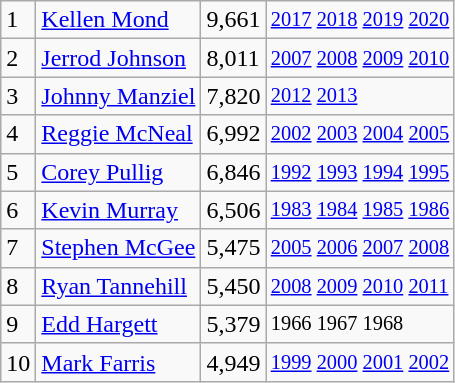<table class="wikitable">
<tr>
<td>1</td>
<td><a href='#'>Kellen Mond</a></td>
<td>9,661</td>
<td style="font-size:85%;"><a href='#'>2017</a> <a href='#'>2018</a> <a href='#'>2019</a> <a href='#'>2020</a></td>
</tr>
<tr>
<td>2</td>
<td><a href='#'>Jerrod Johnson</a></td>
<td>8,011</td>
<td style="font-size:85%;"><a href='#'>2007</a> <a href='#'>2008</a> <a href='#'>2009</a> <a href='#'>2010</a></td>
</tr>
<tr>
<td>3</td>
<td><a href='#'>Johnny Manziel</a></td>
<td>7,820</td>
<td style="font-size:85%;"><a href='#'>2012</a> <a href='#'>2013</a></td>
</tr>
<tr>
<td>4</td>
<td><a href='#'>Reggie McNeal</a></td>
<td>6,992</td>
<td style="font-size:85%;"><a href='#'>2002</a> <a href='#'>2003</a> <a href='#'>2004</a> <a href='#'>2005</a></td>
</tr>
<tr>
<td>5</td>
<td><a href='#'>Corey Pullig</a></td>
<td>6,846</td>
<td style="font-size:85%;"><a href='#'>1992</a> <a href='#'>1993</a> <a href='#'>1994</a> <a href='#'>1995</a></td>
</tr>
<tr>
<td>6</td>
<td><a href='#'>Kevin Murray</a></td>
<td>6,506</td>
<td style="font-size:85%;"><a href='#'>1983</a> <a href='#'>1984</a> <a href='#'>1985</a> <a href='#'>1986</a></td>
</tr>
<tr>
<td>7</td>
<td><a href='#'>Stephen McGee</a></td>
<td>5,475</td>
<td style="font-size:85%;"><a href='#'>2005</a> <a href='#'>2006</a> <a href='#'>2007</a> <a href='#'>2008</a></td>
</tr>
<tr>
<td>8</td>
<td><a href='#'>Ryan Tannehill</a></td>
<td>5,450</td>
<td style="font-size:85%;"><a href='#'>2008</a> <a href='#'>2009</a> <a href='#'>2010</a> <a href='#'>2011</a></td>
</tr>
<tr>
<td>9</td>
<td><a href='#'>Edd Hargett</a></td>
<td>5,379</td>
<td style="font-size:85%;">1966 1967 1968</td>
</tr>
<tr>
<td>10</td>
<td><a href='#'>Mark Farris</a></td>
<td>4,949</td>
<td style="font-size:85%;"><a href='#'>1999</a> <a href='#'>2000</a> <a href='#'>2001</a> <a href='#'>2002</a></td>
</tr>
</table>
